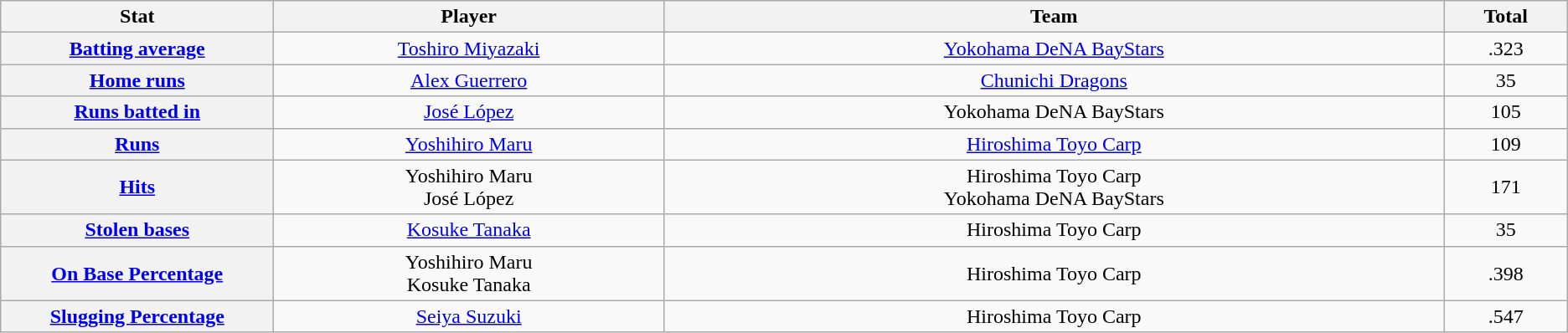<table class="wikitable" style="text-align:center;">
<tr>
<th scope="col" style="width:7%;">Stat</th>
<th scope="col" style="width:10%;">Player</th>
<th scope="col" style="width:20%;">Team</th>
<th scope="col" style="width:3%;">Total</th>
</tr>
<tr>
<th scope="row" style="text-align:center;"><a href='#'>Batting average</a></th>
<td><a href='#'>Toshiro Miyazaki</a></td>
<td><a href='#'>Yokohama DeNA BayStars</a></td>
<td>.323</td>
</tr>
<tr>
<th scope="row" style="text-align:center;"><a href='#'>Home runs</a></th>
<td><a href='#'>Alex Guerrero</a></td>
<td><a href='#'>Chunichi Dragons</a></td>
<td>35</td>
</tr>
<tr>
<th scope="row" style="text-align:center;"><a href='#'>Runs batted in</a></th>
<td><a href='#'>José López</a></td>
<td>Yokohama DeNA BayStars</td>
<td>105</td>
</tr>
<tr>
<th scope="row" style="text-align:center;"><a href='#'>Runs</a></th>
<td><a href='#'>Yoshihiro Maru</a></td>
<td><a href='#'>Hiroshima Toyo Carp</a></td>
<td>109</td>
</tr>
<tr>
<th scope="row" style="text-align:center;"><a href='#'>Hits</a></th>
<td>Yoshihiro Maru<br>José López</td>
<td>Hiroshima Toyo Carp<br>Yokohama DeNA BayStars</td>
<td>171</td>
</tr>
<tr>
<th scope="row" style="text-align:center;"><a href='#'>Stolen bases</a></th>
<td><a href='#'>Kosuke Tanaka</a></td>
<td>Hiroshima Toyo Carp</td>
<td>35</td>
</tr>
<tr>
<th scope="row" style="text-align:center;"><a href='#'>On Base Percentage</a></th>
<td>Yoshihiro Maru<br>Kosuke Tanaka</td>
<td>Hiroshima Toyo Carp</td>
<td>.398</td>
</tr>
<tr>
<th scope="row" style="text-align:center;"><a href='#'>Slugging Percentage</a></th>
<td><a href='#'>Seiya Suzuki</a></td>
<td>Hiroshima Toyo Carp</td>
<td>.547</td>
</tr>
</table>
